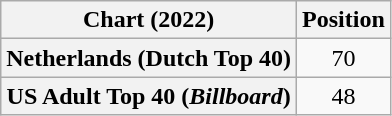<table class="wikitable sortable plainrowheaders" style="text-align:center">
<tr>
<th scope="col">Chart (2022)</th>
<th scope="col">Position</th>
</tr>
<tr>
<th scope="row">Netherlands (Dutch Top 40)</th>
<td>70</td>
</tr>
<tr>
<th scope="row">US Adult Top 40 (<em>Billboard</em>)</th>
<td>48</td>
</tr>
</table>
